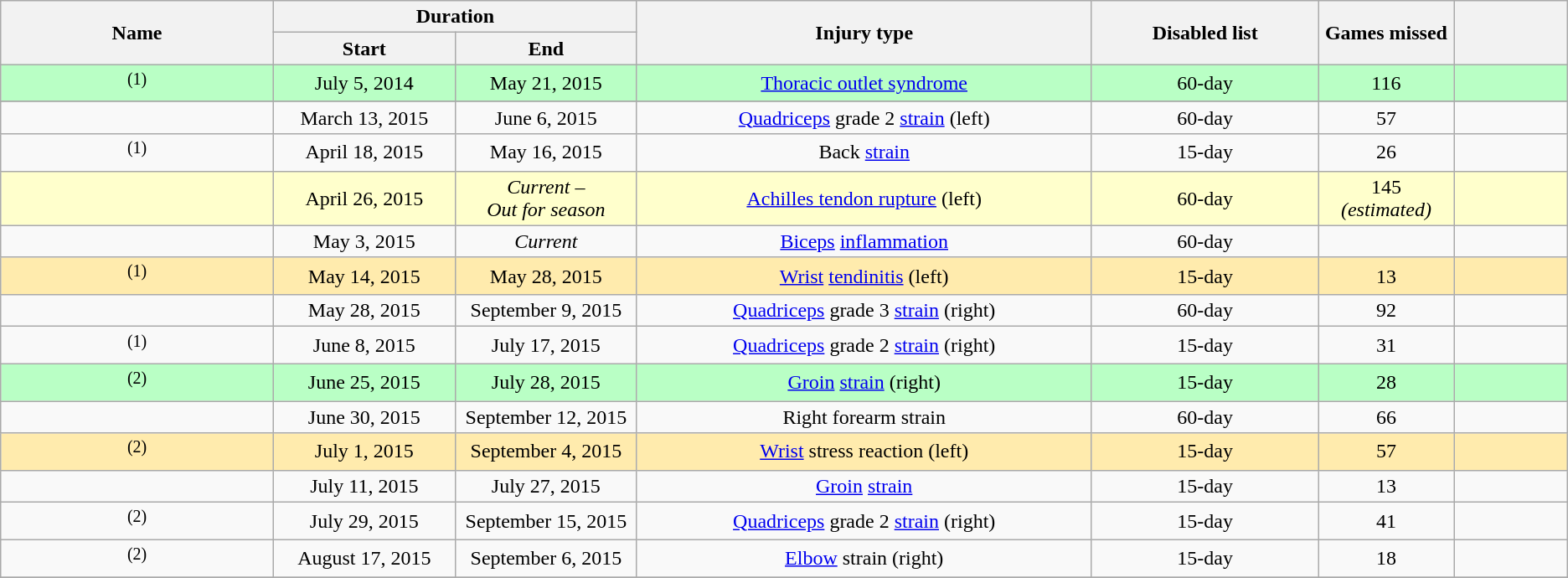<table class="wikitable sortable collapsible collapsed" style="text-align:center;">
<tr>
<th rowspan="2" style="#ba0c2f" width="12%">Name</th>
<th colspan="2" style="#ba0c2f" width="16%">Duration</th>
<th rowspan="2" style="#ba0c2f" width="20%">Injury type</th>
<th rowspan="2" style="#ba0c2f" width="10%">Disabled list</th>
<th rowspan="2" style="#ba0c2f" width="05%">Games missed</th>
<th rowspan="2" style="#ba0c2f" width="05%"></th>
</tr>
<tr>
<th style="#ba0c2f" width="8%">Start</th>
<th style="#ba0c2f" width="8%">End</th>
</tr>
<tr style="background:#B9FFC5">
<td> <sup>(1)</sup></td>
<td>July 5, 2014</td>
<td>May 21, 2015</td>
<td><a href='#'>Thoracic outlet syndrome</a></td>
<td>60-day</td>
<td>116</td>
<td></td>
</tr>
<tr>
</tr>
<tr>
<td></td>
<td>March 13, 2015</td>
<td>June 6, 2015</td>
<td><a href='#'>Quadriceps</a> grade 2 <a href='#'>strain</a> (left)</td>
<td>60-day</td>
<td>57</td>
<td></td>
</tr>
<tr>
<td> <sup>(1)</sup></td>
<td>April 18, 2015</td>
<td>May 16, 2015</td>
<td>Back <a href='#'>strain</a></td>
<td>15-day</td>
<td>26</td>
<td></td>
</tr>
<tr style="background:#ffc">
<td></td>
<td>April 26, 2015</td>
<td><em>Current – <br>Out for season</em></td>
<td><a href='#'>Achilles tendon rupture</a> (left)</td>
<td>60-day</td>
<td>145<br> <em>(estimated)</em></td>
<td></td>
</tr>
<tr>
<td></td>
<td>May 3, 2015</td>
<td><em>Current</em></td>
<td><a href='#'>Biceps</a> <a href='#'>inflammation</a></td>
<td>60-day</td>
<td></td>
<td></td>
</tr>
<tr style="background:#FFEBAD">
<td> <sup>(1)</sup></td>
<td>May 14, 2015</td>
<td>May 28, 2015</td>
<td><a href='#'>Wrist</a> <a href='#'>tendinitis</a> (left)</td>
<td>15-day</td>
<td>13</td>
<td></td>
</tr>
<tr>
<td></td>
<td>May 28, 2015</td>
<td>September 9, 2015</td>
<td><a href='#'>Quadriceps</a> grade 3 <a href='#'>strain</a> (right)</td>
<td>60-day</td>
<td>92</td>
<td></td>
</tr>
<tr>
<td> <sup>(1)</sup></td>
<td>June 8, 2015</td>
<td>July 17, 2015</td>
<td><a href='#'>Quadriceps</a> grade 2 <a href='#'>strain</a> (right)</td>
<td>15-day</td>
<td>31</td>
<td></td>
</tr>
<tr style="background:#B9FFC5">
<td> <sup>(2)</sup></td>
<td>June 25, 2015</td>
<td>July 28, 2015</td>
<td><a href='#'>Groin</a> <a href='#'>strain</a> (right)</td>
<td>15-day</td>
<td>28</td>
<td></td>
</tr>
<tr>
<td></td>
<td>June 30, 2015</td>
<td>September 12, 2015</td>
<td>Right forearm strain</td>
<td>60-day</td>
<td>66</td>
<td></td>
</tr>
<tr style="background:#FFEBAD">
<td> <sup>(2)</sup></td>
<td>July 1, 2015</td>
<td>September 4, 2015</td>
<td><a href='#'>Wrist</a> stress reaction (left)</td>
<td>15-day</td>
<td>57</td>
<td></td>
</tr>
<tr>
<td></td>
<td>July 11, 2015</td>
<td>July 27, 2015</td>
<td><a href='#'>Groin</a> <a href='#'>strain</a></td>
<td>15-day</td>
<td>13</td>
<td></td>
</tr>
<tr>
<td> <sup>(2)</sup></td>
<td>July 29, 2015</td>
<td>September 15, 2015</td>
<td><a href='#'>Quadriceps</a> grade 2 <a href='#'>strain</a> (right)</td>
<td>15-day</td>
<td>41</td>
<td></td>
</tr>
<tr>
<td> <sup>(2)</sup></td>
<td>August 17, 2015</td>
<td>September 6, 2015</td>
<td><a href='#'>Elbow</a> strain (right)</td>
<td>15-day</td>
<td>18</td>
<td></td>
</tr>
<tr>
</tr>
</table>
